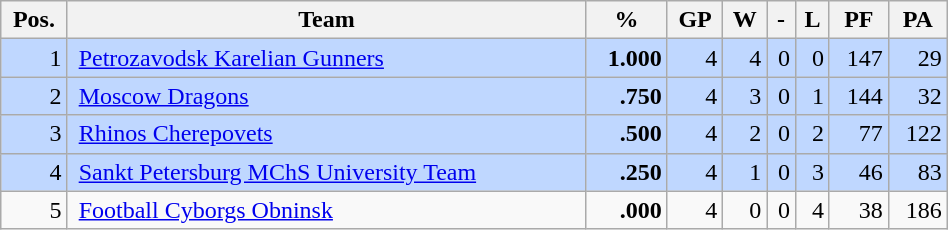<table class="wikitable" style="border:1px;width:50%; padding:0; margin:0;">
<tr>
<th>Pos.</th>
<th>Team</th>
<th>%</th>
<th>GP</th>
<th>W</th>
<th>-</th>
<th>L</th>
<th>PF</th>
<th>PA</th>
</tr>
<tr style="text-align:right; background:#BFD7FF;">
<td>1</td>
<td style="text-align:left;"> <a href='#'>Petrozavodsk Karelian Gunners</a></td>
<td><strong>1.000</strong></td>
<td>4</td>
<td>4</td>
<td>0</td>
<td>0</td>
<td>147</td>
<td>29</td>
</tr>
<tr style="text-align:right; background:#BFD7FF;">
<td>2</td>
<td style="text-align:left;"> <a href='#'>Moscow Dragons</a></td>
<td><strong>.750</strong></td>
<td>4</td>
<td>3</td>
<td>0</td>
<td>1</td>
<td>144</td>
<td>32</td>
</tr>
<tr style="text-align:right; background:#BFD7FF;">
<td>3</td>
<td style="text-align:left;"> <a href='#'>Rhinos Cherepovets</a></td>
<td><strong>.500</strong></td>
<td>4</td>
<td>2</td>
<td>0</td>
<td>2</td>
<td>77</td>
<td>122</td>
</tr>
<tr style="text-align:right; background:#BFD7FF;">
<td>4</td>
<td style="text-align:left;"> <a href='#'>Sankt Petersburg MChS University Team</a></td>
<td><strong>.250</strong></td>
<td>4</td>
<td>1</td>
<td>0</td>
<td>3</td>
<td>46</td>
<td>83</td>
</tr>
<tr style="text-align:right;">
<td>5</td>
<td style="text-align:left;"> <a href='#'>Football Cyborgs Obninsk</a></td>
<td><strong>.000</strong></td>
<td>4</td>
<td>0</td>
<td>0</td>
<td>4</td>
<td>38</td>
<td>186</td>
</tr>
</table>
